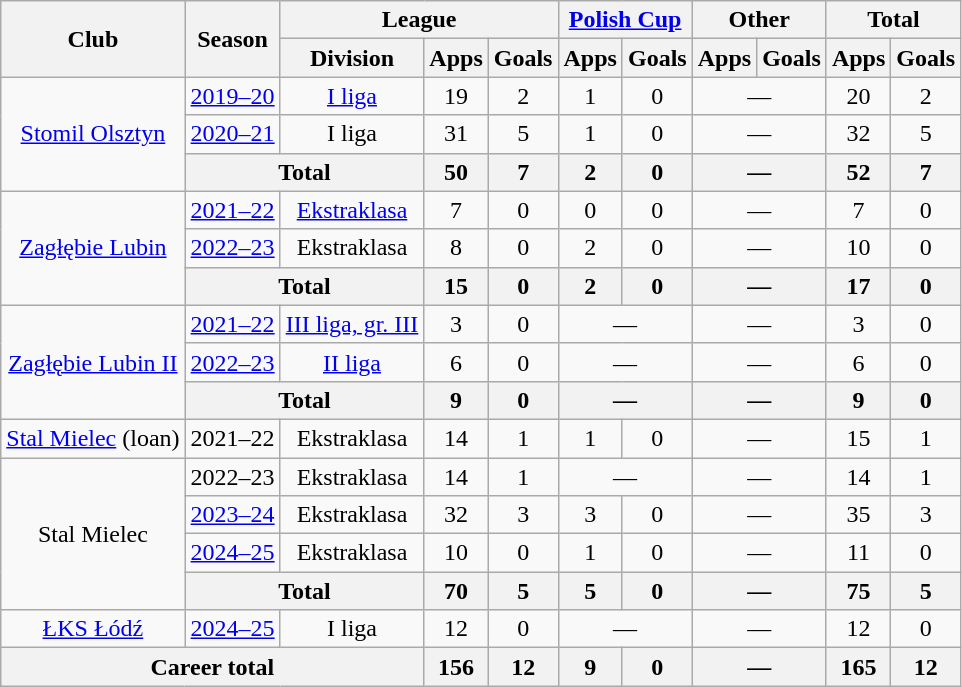<table class="wikitable" style="text-align:center">
<tr>
<th rowspan="2">Club</th>
<th rowspan="2">Season</th>
<th colspan="3">League</th>
<th colspan="2"><a href='#'>Polish Cup</a></th>
<th colspan="2">Other</th>
<th colspan="2">Total</th>
</tr>
<tr>
<th>Division</th>
<th>Apps</th>
<th>Goals</th>
<th>Apps</th>
<th>Goals</th>
<th>Apps</th>
<th>Goals</th>
<th>Apps</th>
<th>Goals</th>
</tr>
<tr>
<td rowspan="3"><a href='#'>Stomil Olsztyn</a></td>
<td><a href='#'>2019–20</a></td>
<td><a href='#'>I liga</a></td>
<td>19</td>
<td>2</td>
<td>1</td>
<td>0</td>
<td colspan="2">—</td>
<td>20</td>
<td>2</td>
</tr>
<tr>
<td><a href='#'>2020–21</a></td>
<td>I liga</td>
<td>31</td>
<td>5</td>
<td>1</td>
<td>0</td>
<td colspan="2">—</td>
<td>32</td>
<td>5</td>
</tr>
<tr>
<th colspan="2">Total</th>
<th>50</th>
<th>7</th>
<th>2</th>
<th>0</th>
<th colspan="2">—</th>
<th>52</th>
<th>7</th>
</tr>
<tr>
<td rowspan="3"><a href='#'>Zagłębie Lubin</a></td>
<td><a href='#'>2021–22</a></td>
<td><a href='#'>Ekstraklasa</a></td>
<td>7</td>
<td>0</td>
<td>0</td>
<td>0</td>
<td colspan="2">—</td>
<td>7</td>
<td>0</td>
</tr>
<tr>
<td><a href='#'>2022–23</a></td>
<td>Ekstraklasa</td>
<td>8</td>
<td>0</td>
<td>2</td>
<td>0</td>
<td colspan="2">—</td>
<td>10</td>
<td>0</td>
</tr>
<tr>
<th colspan="2">Total</th>
<th>15</th>
<th>0</th>
<th>2</th>
<th>0</th>
<th colspan="2">—</th>
<th>17</th>
<th>0</th>
</tr>
<tr>
<td rowspan="3"><a href='#'>Zagłębie Lubin II</a></td>
<td><a href='#'>2021–22</a></td>
<td><a href='#'>III liga, gr. III</a></td>
<td>3</td>
<td>0</td>
<td colspan="2">—</td>
<td colspan="2">—</td>
<td>3</td>
<td>0</td>
</tr>
<tr>
<td><a href='#'>2022–23</a></td>
<td><a href='#'>II liga</a></td>
<td>6</td>
<td>0</td>
<td colspan="2">—</td>
<td colspan="2">—</td>
<td>6</td>
<td>0</td>
</tr>
<tr>
<th colspan="2">Total</th>
<th>9</th>
<th>0</th>
<th colspan="2">—</th>
<th colspan="2">—</th>
<th>9</th>
<th>0</th>
</tr>
<tr>
<td><a href='#'>Stal Mielec</a> (loan)</td>
<td>2021–22</td>
<td>Ekstraklasa</td>
<td>14</td>
<td>1</td>
<td>1</td>
<td>0</td>
<td colspan="2">—</td>
<td>15</td>
<td>1</td>
</tr>
<tr>
<td rowspan="4">Stal Mielec</td>
<td>2022–23</td>
<td>Ekstraklasa</td>
<td>14</td>
<td>1</td>
<td colspan="2">—</td>
<td colspan="2">—</td>
<td>14</td>
<td>1</td>
</tr>
<tr>
<td><a href='#'>2023–24</a></td>
<td>Ekstraklasa</td>
<td>32</td>
<td>3</td>
<td>3</td>
<td>0</td>
<td colspan="2">—</td>
<td>35</td>
<td>3</td>
</tr>
<tr>
<td><a href='#'>2024–25</a></td>
<td>Ekstraklasa</td>
<td>10</td>
<td>0</td>
<td>1</td>
<td>0</td>
<td colspan="2">—</td>
<td>11</td>
<td>0</td>
</tr>
<tr>
<th colspan="2">Total</th>
<th>70</th>
<th>5</th>
<th>5</th>
<th>0</th>
<th colspan="2">—</th>
<th>75</th>
<th>5</th>
</tr>
<tr>
<td><a href='#'>ŁKS Łódź</a></td>
<td><a href='#'>2024–25</a></td>
<td>I liga</td>
<td>12</td>
<td>0</td>
<td colspan="2">—</td>
<td colspan="2">—</td>
<td>12</td>
<td>0</td>
</tr>
<tr>
<th colspan="3">Career total</th>
<th>156</th>
<th>12</th>
<th>9</th>
<th>0</th>
<th colspan="2">—</th>
<th>165</th>
<th>12</th>
</tr>
</table>
